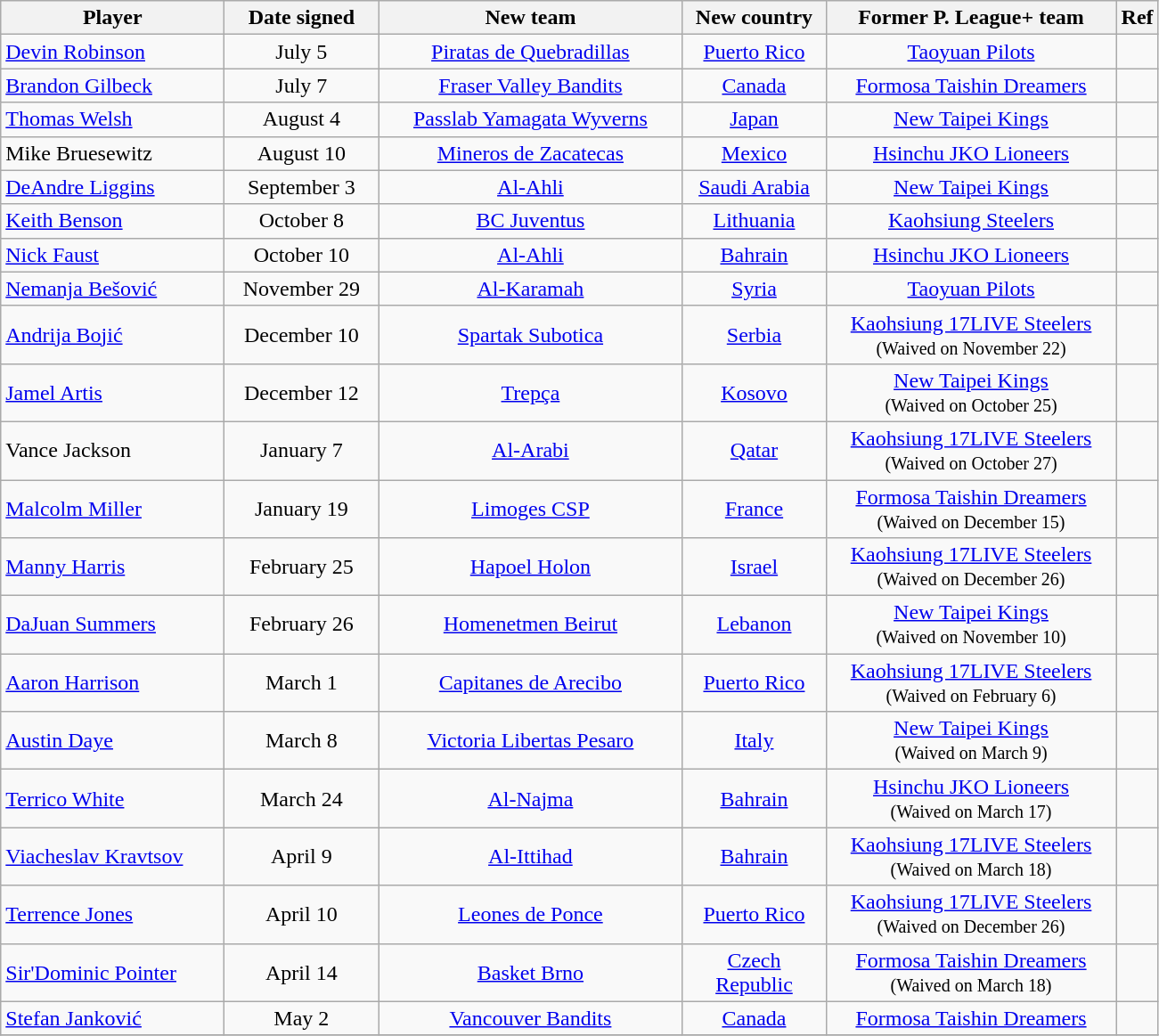<table class="wikitable sortable" style="text-align:left">
<tr>
<th style="width:160px">Player</th>
<th style="width:108px">Date signed</th>
<th style="width:220px">New team</th>
<th style="width:100px">New country</th>
<th style="width:210px">Former P. League+ team</th>
<th class="unsortable">Ref</th>
</tr>
<tr>
<td align="left"><a href='#'>Devin Robinson</a></td>
<td align="center">July 5</td>
<td align="center"><a href='#'>Piratas de Quebradillas</a></td>
<td align="center"><a href='#'>Puerto Rico</a></td>
<td align="center"><a href='#'>Taoyuan Pilots</a></td>
<td align="center"></td>
</tr>
<tr>
<td align="left"><a href='#'>Brandon Gilbeck</a></td>
<td align="center">July 7</td>
<td align="center"><a href='#'>Fraser Valley Bandits</a></td>
<td align="center"><a href='#'>Canada</a></td>
<td align="center"><a href='#'>Formosa Taishin Dreamers</a></td>
<td align="center"></td>
</tr>
<tr>
<td align="left"><a href='#'>Thomas Welsh</a></td>
<td align="center">August 4</td>
<td align="center"><a href='#'>Passlab Yamagata Wyverns</a></td>
<td align="center"><a href='#'>Japan</a></td>
<td align="center"><a href='#'>New Taipei Kings</a></td>
<td align="center"></td>
</tr>
<tr>
<td align="left">Mike Bruesewitz</td>
<td align="center">August 10</td>
<td align="center"><a href='#'>Mineros de Zacatecas</a></td>
<td align="center"><a href='#'>Mexico</a></td>
<td align="center"><a href='#'>Hsinchu JKO Lioneers</a></td>
<td align="center"></td>
</tr>
<tr>
<td align="left"><a href='#'>DeAndre Liggins</a></td>
<td align="center">September 3</td>
<td align="center"><a href='#'>Al-Ahli</a></td>
<td align="center"><a href='#'>Saudi Arabia</a></td>
<td align="center"><a href='#'>New Taipei Kings</a></td>
<td align="center"></td>
</tr>
<tr>
<td align="left"><a href='#'>Keith Benson</a></td>
<td align="center">October 8</td>
<td align="center"><a href='#'>BC Juventus</a></td>
<td align="center"><a href='#'>Lithuania</a></td>
<td align="center"><a href='#'>Kaohsiung Steelers</a></td>
<td align="center"></td>
</tr>
<tr>
<td align="left"><a href='#'>Nick Faust</a></td>
<td align="center">October 10</td>
<td align="center"><a href='#'>Al-Ahli</a></td>
<td align="center"><a href='#'>Bahrain</a></td>
<td align="center"><a href='#'>Hsinchu JKO Lioneers</a></td>
<td align="center"></td>
</tr>
<tr>
<td align="left"><a href='#'>Nemanja Bešović</a></td>
<td align="center">November 29</td>
<td align="center"><a href='#'>Al-Karamah</a></td>
<td align="center"><a href='#'>Syria</a></td>
<td align="center"><a href='#'>Taoyuan Pilots</a></td>
<td align="center"></td>
</tr>
<tr>
<td align="left"><a href='#'>Andrija Bojić</a></td>
<td align="center">December 10</td>
<td align="center"><a href='#'>Spartak Subotica</a></td>
<td align="center"><a href='#'>Serbia</a></td>
<td align="center"><a href='#'>Kaohsiung 17LIVE Steelers</a><br><small>(Waived on November 22)</small></td>
<td align="center"></td>
</tr>
<tr>
<td align="left"><a href='#'>Jamel Artis</a></td>
<td align="center">December 12</td>
<td align="center"><a href='#'>Trepça</a></td>
<td align="center"><a href='#'>Kosovo</a></td>
<td align="center"><a href='#'>New Taipei Kings</a><br><small>(Waived on October 25)</small></td>
<td align="center"></td>
</tr>
<tr>
<td align="left">Vance Jackson</td>
<td align="center">January 7</td>
<td align="center"><a href='#'>Al-Arabi</a></td>
<td align="center"><a href='#'>Qatar</a></td>
<td align="center"><a href='#'>Kaohsiung 17LIVE Steelers</a><br><small>(Waived on October 27)</small></td>
<td align="center"></td>
</tr>
<tr>
<td align="left"><a href='#'>Malcolm Miller</a></td>
<td align="center">January 19</td>
<td align="center"><a href='#'>Limoges CSP</a></td>
<td align="center"><a href='#'>France</a></td>
<td align="center"><a href='#'>Formosa Taishin Dreamers</a><br><small>(Waived on December 15)</small></td>
<td align="center"></td>
</tr>
<tr>
<td align="left"><a href='#'>Manny Harris</a></td>
<td align="center">February 25</td>
<td align="center"><a href='#'>Hapoel Holon</a></td>
<td align="center"><a href='#'>Israel</a></td>
<td align="center"><a href='#'>Kaohsiung 17LIVE Steelers</a><br><small>(Waived on December 26)</small></td>
<td align="center"></td>
</tr>
<tr>
<td align="left"><a href='#'>DaJuan Summers</a></td>
<td align="center">February 26</td>
<td align="center"><a href='#'>Homenetmen Beirut</a></td>
<td align="center"><a href='#'>Lebanon</a></td>
<td align="center"><a href='#'>New Taipei Kings</a><br><small>(Waived on November 10)</small></td>
<td align="center"></td>
</tr>
<tr>
<td align="left"><a href='#'>Aaron Harrison</a></td>
<td align="center">March 1</td>
<td align="center"><a href='#'>Capitanes de Arecibo</a></td>
<td align="center"><a href='#'>Puerto Rico</a></td>
<td align="center"><a href='#'>Kaohsiung 17LIVE Steelers</a><br><small>(Waived on February 6)</small></td>
<td align="center"></td>
</tr>
<tr>
<td align="left"><a href='#'>Austin Daye</a></td>
<td align="center">March 8</td>
<td align="center"><a href='#'>Victoria Libertas Pesaro</a></td>
<td align="center"><a href='#'>Italy</a></td>
<td align="center"><a href='#'>New Taipei Kings</a><br><small>(Waived on March 9)</small></td>
<td align="center"></td>
</tr>
<tr>
<td align="left"><a href='#'>Terrico White</a></td>
<td align="center">March 24</td>
<td align="center"><a href='#'>Al-Najma</a></td>
<td align="center"><a href='#'>Bahrain</a></td>
<td align="center"><a href='#'>Hsinchu JKO Lioneers</a><br><small>(Waived on March 17)</small></td>
<td align="center"></td>
</tr>
<tr>
<td align="left"><a href='#'>Viacheslav Kravtsov</a></td>
<td align="center">April 9</td>
<td align="center"><a href='#'>Al-Ittihad</a></td>
<td align="center"><a href='#'>Bahrain</a></td>
<td align="center"><a href='#'>Kaohsiung 17LIVE Steelers</a><br><small>(Waived on March 18)</small></td>
<td align="center"></td>
</tr>
<tr>
<td align="left"><a href='#'>Terrence Jones</a></td>
<td align="center">April 10</td>
<td align="center"><a href='#'>Leones de Ponce</a></td>
<td align="center"><a href='#'>Puerto Rico</a></td>
<td align="center"><a href='#'>Kaohsiung 17LIVE Steelers</a><br><small>(Waived on December 26)</small></td>
<td align="center"></td>
</tr>
<tr>
<td align="left"><a href='#'>Sir'Dominic Pointer</a></td>
<td align="center">April 14</td>
<td align="center"><a href='#'>Basket Brno</a></td>
<td align="center"><a href='#'>Czech Republic</a></td>
<td align="center"><a href='#'>Formosa Taishin Dreamers</a><br><small>(Waived on March 18)</small></td>
<td align="center"></td>
</tr>
<tr>
<td align="left"><a href='#'>Stefan Janković</a></td>
<td align="center">May 2</td>
<td align="center"><a href='#'>Vancouver Bandits</a></td>
<td align="center"><a href='#'>Canada</a></td>
<td align="center"><a href='#'>Formosa Taishin Dreamers</a></td>
<td align="center"></td>
</tr>
<tr>
</tr>
</table>
